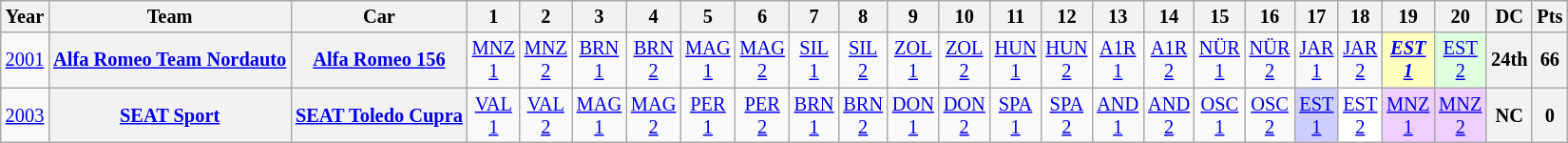<table class="wikitable" style="text-align:center; font-size:85%">
<tr>
<th>Year</th>
<th>Team</th>
<th>Car</th>
<th>1</th>
<th>2</th>
<th>3</th>
<th>4</th>
<th>5</th>
<th>6</th>
<th>7</th>
<th>8</th>
<th>9</th>
<th>10</th>
<th>11</th>
<th>12</th>
<th>13</th>
<th>14</th>
<th>15</th>
<th>16</th>
<th>17</th>
<th>18</th>
<th>19</th>
<th>20</th>
<th>DC</th>
<th>Pts</th>
</tr>
<tr>
<td><a href='#'>2001</a></td>
<th nowrap><a href='#'>Alfa Romeo Team Nordauto</a></th>
<th nowrap><a href='#'>Alfa Romeo 156</a></th>
<td><a href='#'>MNZ<br>1</a></td>
<td><a href='#'>MNZ<br>2</a></td>
<td><a href='#'>BRN<br>1</a></td>
<td><a href='#'>BRN<br>2</a></td>
<td><a href='#'>MAG<br>1</a></td>
<td><a href='#'>MAG<br>2</a></td>
<td><a href='#'>SIL<br>1</a></td>
<td><a href='#'>SIL<br>2</a></td>
<td><a href='#'>ZOL<br>1</a></td>
<td><a href='#'>ZOL<br>2</a></td>
<td><a href='#'>HUN<br>1</a></td>
<td><a href='#'>HUN<br>2</a></td>
<td><a href='#'>A1R<br>1</a></td>
<td><a href='#'>A1R<br>2</a></td>
<td><a href='#'>NÜR<br>1</a></td>
<td><a href='#'>NÜR<br>2</a></td>
<td><a href='#'>JAR<br>1</a></td>
<td><a href='#'>JAR<br>2</a></td>
<td style="background:#FFFFBF;"><strong><em><a href='#'>EST<br>1</a></em></strong><br></td>
<td style="background:#DFFFDF;"><a href='#'>EST<br>2</a><br></td>
<th>24th</th>
<th>66</th>
</tr>
<tr>
<td><a href='#'>2003</a></td>
<th nowrap><a href='#'>SEAT Sport</a></th>
<th nowrap><a href='#'>SEAT Toledo Cupra</a></th>
<td><a href='#'>VAL<br>1</a></td>
<td><a href='#'>VAL<br>2</a></td>
<td><a href='#'>MAG<br>1</a></td>
<td><a href='#'>MAG<br>2</a></td>
<td><a href='#'>PER<br>1</a></td>
<td><a href='#'>PER<br>2</a></td>
<td><a href='#'>BRN<br>1</a></td>
<td><a href='#'>BRN<br>2</a></td>
<td><a href='#'>DON<br>1</a></td>
<td><a href='#'>DON<br>2</a></td>
<td><a href='#'>SPA<br>1</a></td>
<td><a href='#'>SPA<br>2</a></td>
<td><a href='#'>AND<br>1</a></td>
<td><a href='#'>AND<br>2</a></td>
<td><a href='#'>OSC<br>1</a></td>
<td><a href='#'>OSC<br>2</a></td>
<td style="background:#CFCFFF;"><a href='#'>EST<br>1</a><br></td>
<td style="background:#FFFFFF;"><a href='#'>EST<br>2</a><br></td>
<td style="background:#EFCFFF;"><a href='#'>MNZ<br>1</a><br></td>
<td style="background:#EFCFFF;"><a href='#'>MNZ<br>2</a><br></td>
<th>NC</th>
<th>0</th>
</tr>
</table>
